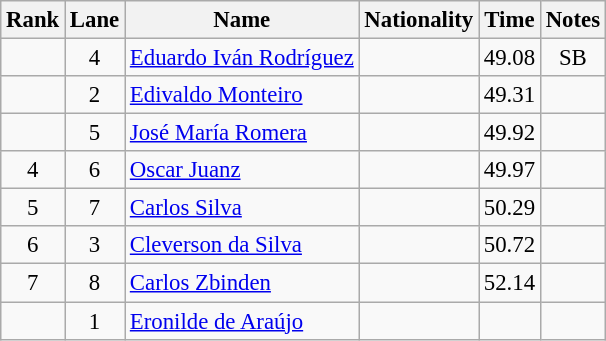<table class="wikitable sortable" style="text-align:center;font-size:95%">
<tr>
<th>Rank</th>
<th>Lane</th>
<th>Name</th>
<th>Nationality</th>
<th>Time</th>
<th>Notes</th>
</tr>
<tr>
<td></td>
<td>4</td>
<td align=left><a href='#'>Eduardo Iván Rodríguez</a></td>
<td align=left></td>
<td>49.08</td>
<td>SB</td>
</tr>
<tr>
<td></td>
<td>2</td>
<td align=left><a href='#'>Edivaldo Monteiro</a></td>
<td align=left></td>
<td>49.31</td>
<td></td>
</tr>
<tr>
<td></td>
<td>5</td>
<td align=left><a href='#'>José María Romera</a></td>
<td align=left></td>
<td>49.92</td>
<td></td>
</tr>
<tr>
<td>4</td>
<td>6</td>
<td align=left><a href='#'>Oscar Juanz</a></td>
<td align=left></td>
<td>49.97</td>
<td></td>
</tr>
<tr>
<td>5</td>
<td>7</td>
<td align=left><a href='#'>Carlos Silva</a></td>
<td align=left></td>
<td>50.29</td>
<td></td>
</tr>
<tr>
<td>6</td>
<td>3</td>
<td align=left><a href='#'>Cleverson da Silva</a></td>
<td align=left></td>
<td>50.72</td>
<td></td>
</tr>
<tr>
<td>7</td>
<td>8</td>
<td align=left><a href='#'>Carlos Zbinden</a></td>
<td align=left></td>
<td>52.14</td>
<td></td>
</tr>
<tr>
<td></td>
<td>1</td>
<td align=left><a href='#'>Eronilde de Araújo</a></td>
<td align=left></td>
<td></td>
<td></td>
</tr>
</table>
